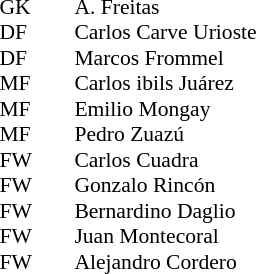<table style="font-size:90%; margin:0.2em auto;" cellspacing="0" cellpadding="0">
<tr>
<th width="25"></th>
<th width="25"></th>
</tr>
<tr>
<td>GK</td>
<td></td>
<td> A. Freitas</td>
</tr>
<tr>
<td>DF</td>
<td></td>
<td> Carlos Carve Urioste</td>
</tr>
<tr>
<td>DF</td>
<td></td>
<td> Marcos Frommel</td>
</tr>
<tr>
<td>MF</td>
<td></td>
<td> Carlos ibils Juárez</td>
</tr>
<tr>
<td>MF</td>
<td></td>
<td> Emilio Mongay</td>
</tr>
<tr>
<td>MF</td>
<td></td>
<td> Pedro Zuazú</td>
</tr>
<tr>
<td>FW</td>
<td></td>
<td> Carlos Cuadra</td>
</tr>
<tr>
<td>FW</td>
<td></td>
<td> Gonzalo Rincón</td>
</tr>
<tr>
<td>FW</td>
<td></td>
<td> Bernardino Daglio</td>
</tr>
<tr>
<td>FW</td>
<td></td>
<td> Juan Montecoral</td>
</tr>
<tr>
<td>FW</td>
<td></td>
<td> Alejandro Cordero</td>
</tr>
<tr>
</tr>
</table>
